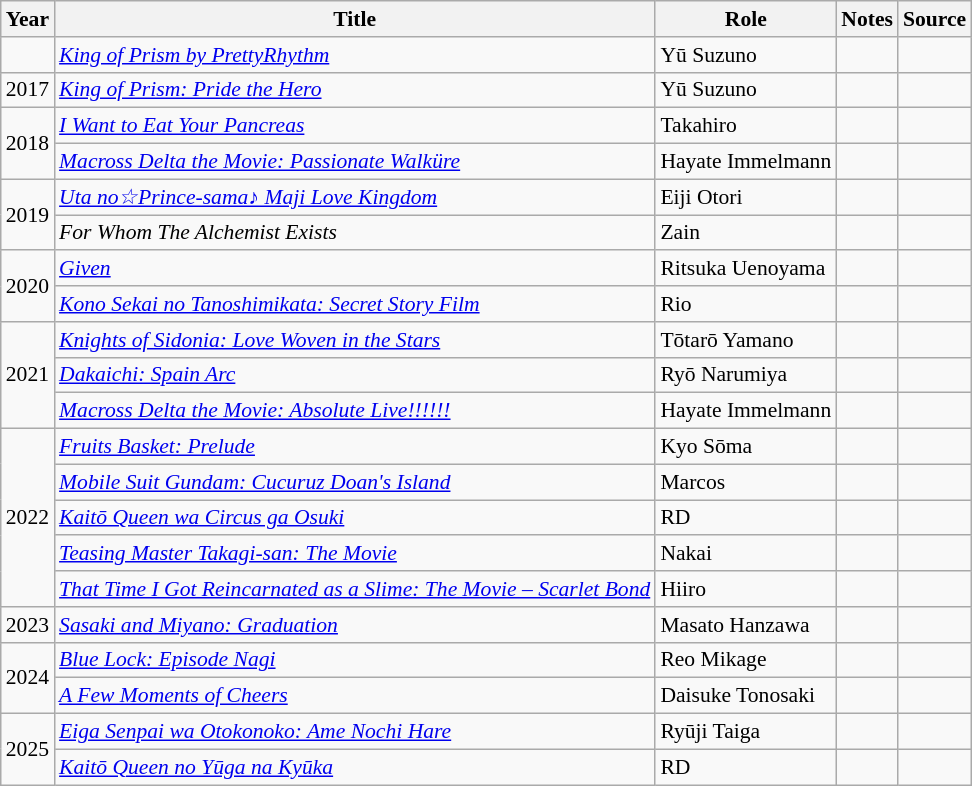<table class="wikitable" style="font-size: 90%;">
<tr>
<th>Year</th>
<th>Title</th>
<th>Role</th>
<th class="unsortable">Notes</th>
<th class="unsortable">Source</th>
</tr>
<tr>
<td></td>
<td><em><a href='#'>King of Prism by PrettyRhythm</a></em></td>
<td>Yū Suzuno</td>
<td></td>
<td></td>
</tr>
<tr>
<td>2017</td>
<td><em><a href='#'>King of Prism: Pride the Hero</a></em></td>
<td>Yū Suzuno</td>
<td></td>
<td></td>
</tr>
<tr>
<td rowspan="2">2018</td>
<td><em><a href='#'>I Want to Eat Your Pancreas</a></em></td>
<td>Takahiro</td>
<td></td>
<td></td>
</tr>
<tr>
<td><em><a href='#'>Macross Delta the Movie: Passionate Walküre</a></em></td>
<td>Hayate Immelmann</td>
<td></td>
<td></td>
</tr>
<tr>
<td rowspan="2">2019</td>
<td><em><a href='#'>Uta no☆Prince-sama♪ Maji Love Kingdom</a></em></td>
<td>Eiji Otori</td>
<td></td>
<td></td>
</tr>
<tr>
<td><em>For Whom The Alchemist Exists</em></td>
<td>Zain</td>
<td></td>
<td></td>
</tr>
<tr>
<td rowspan="2">2020</td>
<td><em><a href='#'>Given</a></em></td>
<td>Ritsuka Uenoyama</td>
<td></td>
<td></td>
</tr>
<tr>
<td><em><a href='#'>Kono Sekai no Tanoshimikata: Secret Story Film</a></em></td>
<td>Rio</td>
<td></td>
<td></td>
</tr>
<tr>
<td rowspan="3">2021</td>
<td><em><a href='#'>Knights of Sidonia: Love Woven in the Stars</a></em></td>
<td>Tōtarō Yamano</td>
<td></td>
<td></td>
</tr>
<tr>
<td><em><a href='#'>Dakaichi: Spain Arc</a></em></td>
<td>Ryō Narumiya</td>
<td></td>
<td></td>
</tr>
<tr>
<td><em><a href='#'>Macross Delta the Movie: Absolute Live!!!!!!</a></em></td>
<td>Hayate Immelmann</td>
<td></td>
<td></td>
</tr>
<tr>
<td rowspan="5">2022</td>
<td><em><a href='#'>Fruits Basket: Prelude</a></em></td>
<td>Kyo Sōma</td>
<td></td>
<td></td>
</tr>
<tr>
<td><em><a href='#'>Mobile Suit Gundam: Cucuruz Doan's Island</a></em></td>
<td>Marcos</td>
<td></td>
<td></td>
</tr>
<tr>
<td><em><a href='#'>Kaitō Queen wa Circus ga Osuki</a></em></td>
<td>RD</td>
<td></td>
<td></td>
</tr>
<tr>
<td><em><a href='#'>Teasing Master Takagi-san: The Movie</a></em></td>
<td>Nakai</td>
<td></td>
<td></td>
</tr>
<tr>
<td><em><a href='#'>That Time I Got Reincarnated as a Slime: The Movie – Scarlet Bond</a></em></td>
<td>Hiiro</td>
<td></td>
<td></td>
</tr>
<tr>
<td rowspan="1">2023</td>
<td><em><a href='#'>Sasaki and Miyano: Graduation</a></em></td>
<td>Masato Hanzawa</td>
<td></td>
<td></td>
</tr>
<tr>
<td rowspan="2">2024</td>
<td><em><a href='#'>Blue Lock: Episode Nagi</a></em></td>
<td>Reo Mikage</td>
<td></td>
<td></td>
</tr>
<tr>
<td><em><a href='#'>A Few Moments of Cheers</a></em></td>
<td>Daisuke Tonosaki</td>
<td></td>
<td></td>
</tr>
<tr>
<td rowspan="2">2025</td>
<td><em><a href='#'>Eiga Senpai wa Otokonoko: Ame Nochi Hare</a></em></td>
<td>Ryūji Taiga</td>
<td></td>
<td></td>
</tr>
<tr>
<td><em><a href='#'>Kaitō Queen no Yūga na Kyūka</a></em></td>
<td>RD</td>
<td></td>
<td></td>
</tr>
</table>
